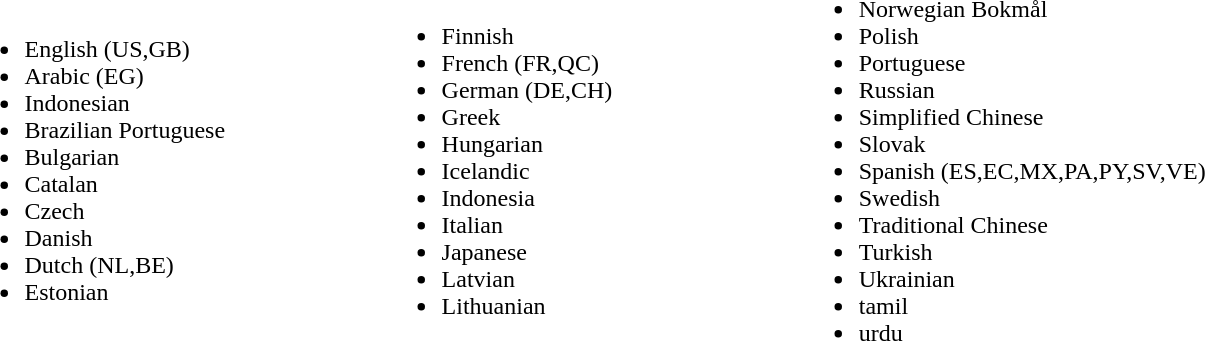<table>
<tr>
<td width=33%><br><ul><li>English (US,GB)</li><li>Arabic (EG)</li><li>Indonesian</li><li>Brazilian Portuguese</li><li>Bulgarian</li><li>Catalan</li><li>Czech</li><li>Danish</li><li>Dutch (NL,BE)</li><li>Estonian</li></ul></td>
<td width=33%><br><ul><li>Finnish</li><li>French (FR,QC)</li><li>German (DE,CH)</li><li>Greek</li><li>Hungarian</li><li>Icelandic</li><li>Indonesia</li><li>Italian</li><li>Japanese</li><li>Latvian</li><li>Lithuanian</li></ul></td>
<td width=33%><br><ul><li>Norwegian Bokmål</li><li>Polish</li><li>Portuguese</li><li>Russian</li><li>Simplified Chinese</li><li>Slovak</li><li>Spanish (ES,EC,MX,PA,PY,SV,VE)</li><li>Swedish</li><li>Traditional Chinese</li><li>Turkish</li><li>Ukrainian</li><li>tamil</li><li>urdu</li></ul></td>
</tr>
</table>
